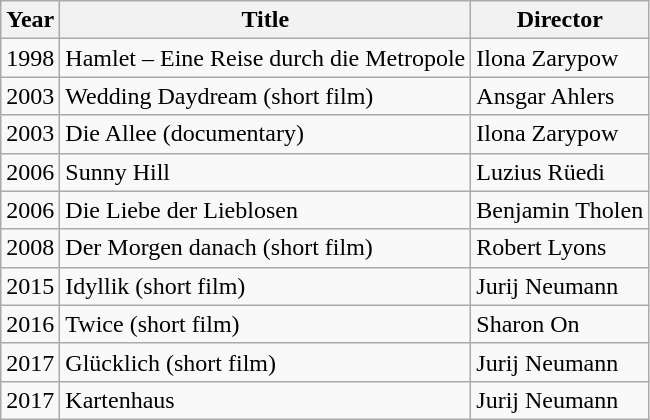<table class="wikitable">
<tr>
<th>Year</th>
<th>Title</th>
<th>Director</th>
</tr>
<tr>
<td>1998</td>
<td>Hamlet – Eine Reise durch die Metropole</td>
<td>Ilona Zarypow</td>
</tr>
<tr>
<td>2003</td>
<td>Wedding Daydream (short film)</td>
<td>Ansgar Ahlers</td>
</tr>
<tr>
<td>2003</td>
<td>Die Allee (documentary)</td>
<td>Ilona Zarypow</td>
</tr>
<tr>
<td>2006</td>
<td>Sunny Hill</td>
<td>Luzius Rüedi</td>
</tr>
<tr>
<td>2006</td>
<td>Die Liebe der Lieblosen</td>
<td>Benjamin Tholen</td>
</tr>
<tr>
<td>2008</td>
<td>Der Morgen danach (short film)</td>
<td>Robert Lyons</td>
</tr>
<tr>
<td>2015</td>
<td>Idyllik (short film)</td>
<td>Jurij Neumann</td>
</tr>
<tr>
<td>2016</td>
<td>Twice (short film)</td>
<td>Sharon On</td>
</tr>
<tr>
<td>2017</td>
<td>Glücklich (short film)</td>
<td>Jurij Neumann</td>
</tr>
<tr>
<td>2017</td>
<td>Kartenhaus</td>
<td>Jurij Neumann</td>
</tr>
</table>
